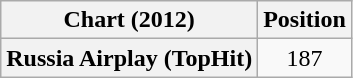<table class="wikitable plainrowheaders" style="text-align:center;">
<tr>
<th scope="col">Chart (2012)</th>
<th scope="col">Position</th>
</tr>
<tr>
<th scope="row">Russia Airplay (TopHit)</th>
<td>187</td>
</tr>
</table>
